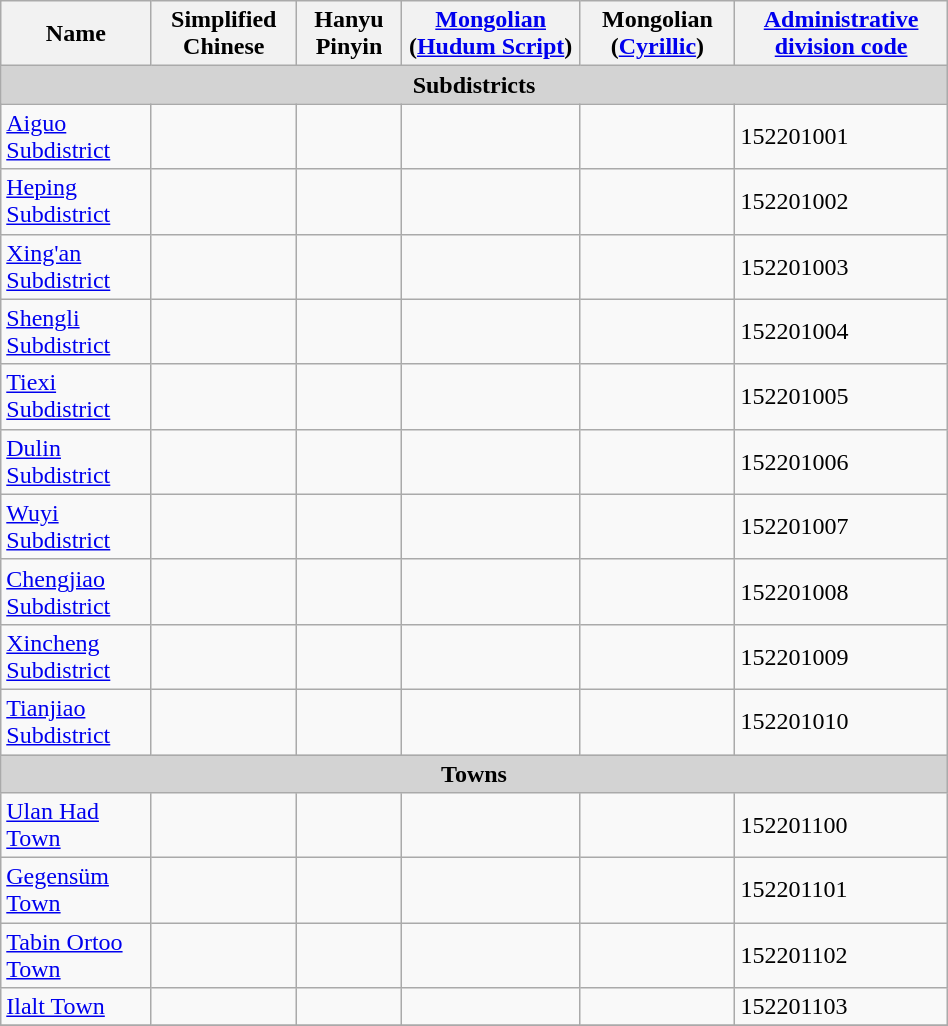<table class="wikitable" align="center" style="width:50%; border="1">
<tr>
<th>Name</th>
<th>Simplified Chinese</th>
<th>Hanyu Pinyin</th>
<th><a href='#'>Mongolian</a> (<a href='#'>Hudum Script</a>)</th>
<th>Mongolian (<a href='#'>Cyrillic</a>)</th>
<th><a href='#'>Administrative division code</a></th>
</tr>
<tr>
<td colspan="6"  style="text-align:center; background:#d3d3d3;"><strong>Subdistricts</strong></td>
</tr>
<tr --------->
<td><a href='#'>Aiguo Subdistrict</a></td>
<td></td>
<td></td>
<td></td>
<td></td>
<td>152201001</td>
</tr>
<tr>
<td><a href='#'>Heping Subdistrict</a></td>
<td></td>
<td></td>
<td></td>
<td></td>
<td>152201002</td>
</tr>
<tr>
<td><a href='#'>Xing'an Subdistrict</a></td>
<td></td>
<td></td>
<td></td>
<td></td>
<td>152201003</td>
</tr>
<tr>
<td><a href='#'>Shengli Subdistrict</a></td>
<td></td>
<td></td>
<td></td>
<td></td>
<td>152201004</td>
</tr>
<tr>
<td><a href='#'>Tiexi Subdistrict</a></td>
<td></td>
<td></td>
<td></td>
<td></td>
<td>152201005</td>
</tr>
<tr>
<td><a href='#'>Dulin Subdistrict</a></td>
<td></td>
<td></td>
<td></td>
<td></td>
<td>152201006</td>
</tr>
<tr>
<td><a href='#'>Wuyi Subdistrict</a></td>
<td></td>
<td></td>
<td></td>
<td></td>
<td>152201007</td>
</tr>
<tr>
<td><a href='#'>Chengjiao Subdistrict</a></td>
<td></td>
<td></td>
<td></td>
<td></td>
<td>152201008</td>
</tr>
<tr>
<td><a href='#'>Xincheng Subdistrict</a></td>
<td></td>
<td></td>
<td></td>
<td></td>
<td>152201009</td>
</tr>
<tr>
<td><a href='#'>Tianjiao Subdistrict</a></td>
<td></td>
<td></td>
<td></td>
<td></td>
<td>152201010</td>
</tr>
<tr>
<td colspan="6"  style="text-align:center; background:#d3d3d3;"><strong>Towns</strong></td>
</tr>
<tr --------->
<td><a href='#'>Ulan Had Town</a></td>
<td></td>
<td></td>
<td></td>
<td></td>
<td>152201100</td>
</tr>
<tr>
<td><a href='#'>Gegensüm Town</a></td>
<td></td>
<td></td>
<td></td>
<td></td>
<td>152201101</td>
</tr>
<tr>
<td><a href='#'>Tabin Ortoo Town</a></td>
<td></td>
<td></td>
<td></td>
<td></td>
<td>152201102</td>
</tr>
<tr>
<td><a href='#'>Ilalt Town</a></td>
<td></td>
<td></td>
<td></td>
<td></td>
<td>152201103</td>
</tr>
<tr>
</tr>
</table>
